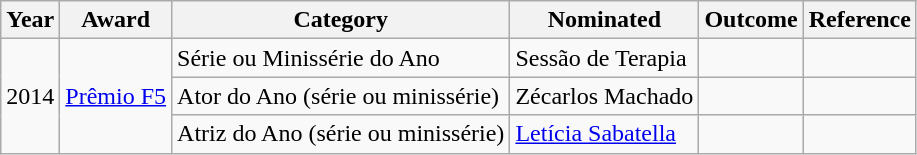<table class="wikitable" style="margin-bottom: 10px;">
<tr>
<th>Year<br></th>
<th>Award</th>
<th>Category</th>
<th>Nominated<br></th>
<th>Outcome</th>
<th>Reference<br></th>
</tr>
<tr>
<td rowspan="3">2014</td>
<td rowspan="3"><a href='#'>Prêmio F5</a></td>
<td>Série ou Minissérie do Ano</td>
<td>Sessão de Terapia</td>
<td></td>
<td></td>
</tr>
<tr>
<td>Ator do Ano (série ou minissérie)</td>
<td>Zécarlos Machado</td>
<td></td>
<td></td>
</tr>
<tr>
<td>Atriz do Ano (série ou minissérie)</td>
<td><a href='#'>Letícia Sabatella</a></td>
<td></td>
<td></td>
</tr>
</table>
